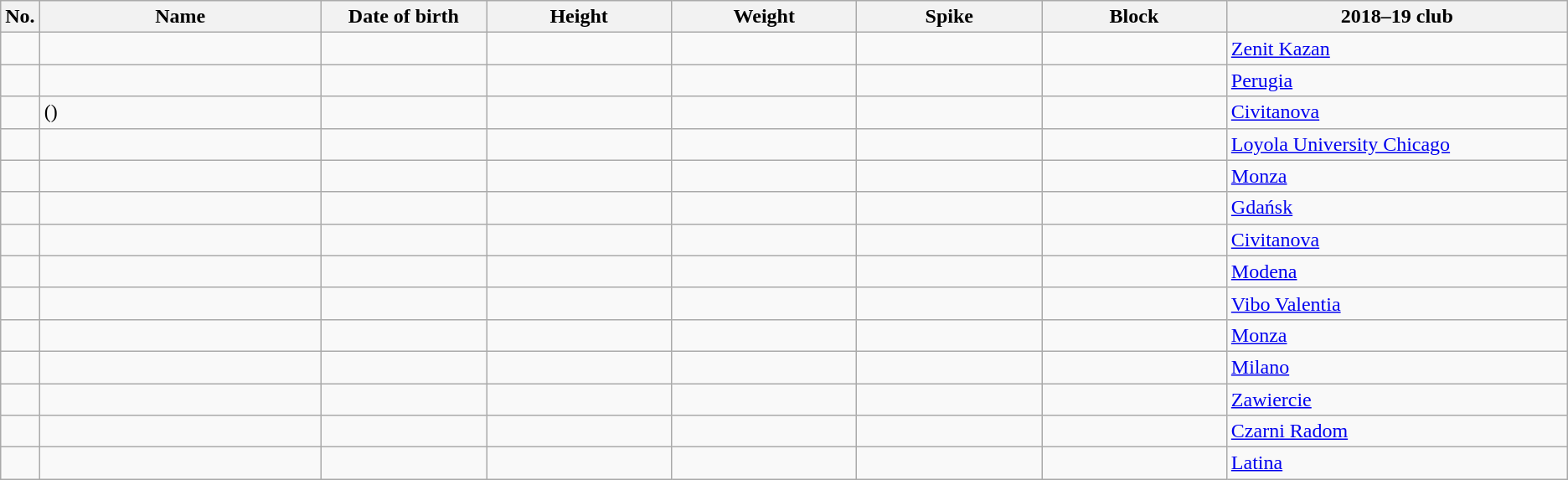<table class="wikitable sortable" style="font-size:100%; text-align:center">
<tr>
<th>No.</th>
<th style="width:14em">Name</th>
<th style="width:8em">Date of birth</th>
<th style="width:9em">Height</th>
<th style="width:9em">Weight</th>
<th style="width:9em">Spike</th>
<th style="width:9em">Block</th>
<th style="width:17em">2018–19 club</th>
</tr>
<tr>
<td></td>
<td style="text-align:left"></td>
<td style="text-align:right"></td>
<td></td>
<td></td>
<td></td>
<td></td>
<td style="text-align:left"> <a href='#'>Zenit Kazan</a></td>
</tr>
<tr>
<td></td>
<td style="text-align:left"></td>
<td style="text-align:right"></td>
<td></td>
<td></td>
<td></td>
<td></td>
<td style="text-align:left"> <a href='#'>Perugia</a></td>
</tr>
<tr>
<td></td>
<td style="text-align:left"> ()</td>
<td style="text-align:right"></td>
<td></td>
<td></td>
<td></td>
<td></td>
<td style="text-align:left"> <a href='#'>Civitanova</a></td>
</tr>
<tr>
<td></td>
<td style="text-align:left"></td>
<td style="text-align:right"></td>
<td></td>
<td></td>
<td></td>
<td></td>
<td style="text-align:left"> <a href='#'>Loyola University Chicago</a></td>
</tr>
<tr>
<td></td>
<td style="text-align:left"></td>
<td style="text-align:right"></td>
<td></td>
<td></td>
<td></td>
<td></td>
<td style="text-align:left"> <a href='#'>Monza</a></td>
</tr>
<tr>
<td></td>
<td style="text-align:left"></td>
<td style="text-align:right"></td>
<td></td>
<td></td>
<td></td>
<td></td>
<td style="text-align:left"> <a href='#'>Gdańsk</a></td>
</tr>
<tr>
<td></td>
<td style="text-align:left"></td>
<td style="text-align:right"></td>
<td></td>
<td></td>
<td></td>
<td></td>
<td style="text-align:left"> <a href='#'>Civitanova</a></td>
</tr>
<tr>
<td></td>
<td style="text-align:left"></td>
<td style="text-align:right"></td>
<td></td>
<td></td>
<td></td>
<td></td>
<td style="text-align:left"> <a href='#'>Modena</a></td>
</tr>
<tr>
<td></td>
<td style="text-align:left"></td>
<td style="text-align:right"></td>
<td></td>
<td></td>
<td></td>
<td></td>
<td style="text-align:left"> <a href='#'>Vibo Valentia</a></td>
</tr>
<tr>
<td></td>
<td style="text-align:left"></td>
<td style="text-align:right"></td>
<td></td>
<td></td>
<td></td>
<td></td>
<td style="text-align:left"> <a href='#'>Monza</a></td>
</tr>
<tr>
<td></td>
<td style="text-align:left"></td>
<td style="text-align:right"></td>
<td></td>
<td></td>
<td></td>
<td></td>
<td style="text-align:left"> <a href='#'>Milano</a></td>
</tr>
<tr>
<td></td>
<td style="text-align:left"></td>
<td style="text-align:right"></td>
<td></td>
<td></td>
<td></td>
<td></td>
<td style="text-align:left"> <a href='#'>Zawiercie</a></td>
</tr>
<tr>
<td></td>
<td style="text-align:left"></td>
<td style="text-align:right"></td>
<td></td>
<td></td>
<td></td>
<td></td>
<td style="text-align:left"> <a href='#'>Czarni Radom</a></td>
</tr>
<tr>
<td></td>
<td style="text-align:left"></td>
<td style="text-align:right"></td>
<td></td>
<td></td>
<td></td>
<td></td>
<td style="text-align:left"> <a href='#'>Latina</a></td>
</tr>
</table>
